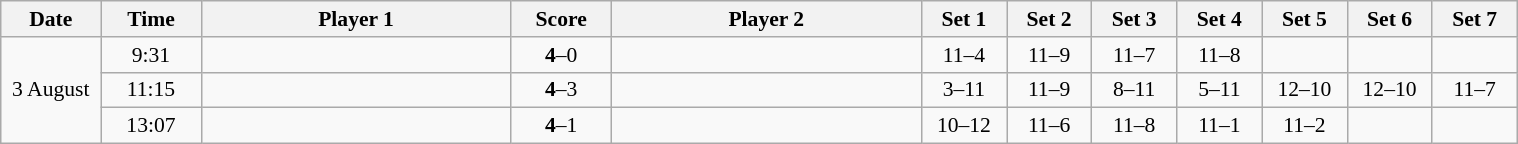<table class="wikitable" style="text-align: center; font-size:90% ">
<tr>
<th width="60">Date</th>
<th width="60">Time</th>
<th align="right" width="200">Player 1</th>
<th width="60">Score</th>
<th align="left" width="200">Player 2</th>
<th width="50">Set 1</th>
<th width="50">Set 2</th>
<th width="50">Set 3</th>
<th width="50">Set 4</th>
<th width="50">Set 5</th>
<th width="50">Set 6</th>
<th width="50">Set 7</th>
</tr>
<tr>
<td rowspan=3>3 August</td>
<td>9:31</td>
<td align=left><strong></strong></td>
<td align=center><strong>4</strong>–0</td>
<td align=left></td>
<td>11–4</td>
<td>11–9</td>
<td>11–7</td>
<td>11–8</td>
<td></td>
<td></td>
<td></td>
</tr>
<tr>
<td>11:15</td>
<td align=left><strong></strong></td>
<td align=center><strong>4</strong>–3</td>
<td align=left></td>
<td>3–11</td>
<td>11–9</td>
<td>8–11</td>
<td>5–11</td>
<td>12–10</td>
<td>12–10</td>
<td>11–7</td>
</tr>
<tr>
<td>13:07</td>
<td align=left><strong></strong></td>
<td align=center><strong>4</strong>–1</td>
<td align=left></td>
<td>10–12</td>
<td>11–6</td>
<td>11–8</td>
<td>11–1</td>
<td>11–2</td>
<td></td>
<td></td>
</tr>
</table>
